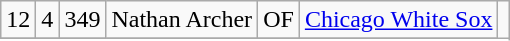<table class="wikitable">
<tr align="center">
<td>12</td>
<td>4</td>
<td>349</td>
<td>Nathan Archer</td>
<td>OF</td>
<td><a href='#'>Chicago White Sox</a></td>
<td rowspan="3"></td>
</tr>
<tr align="center">
</tr>
</table>
